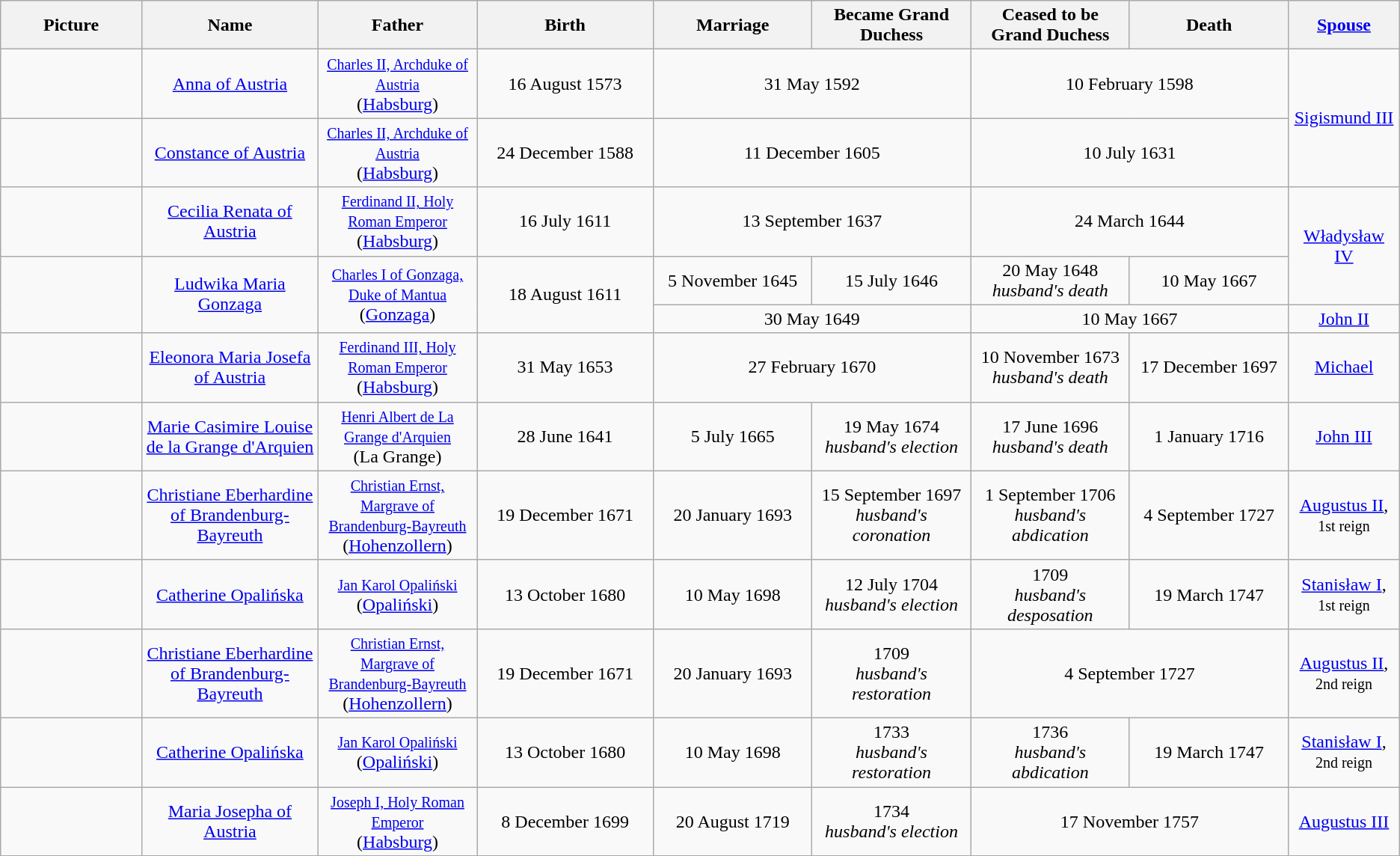<table class="wikitable" style="text-align:center;">
<tr>
<th width = "8%">Picture</th>
<th width = "10%">Name</th>
<th width = "9%">Father</th>
<th width = "10%">Birth</th>
<th width = "9%">Marriage</th>
<th width = "9%">Became Grand Duchess</th>
<th width = "9%">Ceased to be Grand Duchess</th>
<th width = "9%">Death</th>
<th width = "6%"><a href='#'>Spouse</a></th>
</tr>
<tr>
<td></td>
<td><a href='#'>Anna of Austria</a><br></td>
<td><small><a href='#'>Charles II, Archduke of Austria</a></small><br>(<a href='#'>Habsburg</a>)</td>
<td>16 August 1573</td>
<td colspan="2">31 May 1592</td>
<td colspan="2">10 February 1598</td>
<td rowspan="2"><a href='#'>Sigismund III</a></td>
</tr>
<tr>
<td></td>
<td><a href='#'>Constance of Austria</a><br></td>
<td><small><a href='#'>Charles II, Archduke of Austria</a></small><br>(<a href='#'>Habsburg</a>)</td>
<td>24 December 1588</td>
<td colspan="2">11 December 1605</td>
<td colspan="2">10 July 1631</td>
</tr>
<tr>
<td></td>
<td><a href='#'>Cecilia Renata of Austria</a><br></td>
<td><small><a href='#'>Ferdinand II, Holy Roman Emperor</a></small><br>(<a href='#'>Habsburg</a>)</td>
<td>16 July 1611</td>
<td colspan="2">13 September 1637</td>
<td colspan="2">24 March 1644</td>
<td rowspan="2"><a href='#'>Władysław IV</a></td>
</tr>
<tr>
<td rowspan="2"></td>
<td rowspan="2"><a href='#'>Ludwika Maria Gonzaga</a><br></td>
<td rowspan="2"><small><a href='#'>Charles I of Gonzaga, Duke of Mantua</a></small><br>(<a href='#'>Gonzaga</a>)</td>
<td rowspan="2">18 August 1611</td>
<td>5 November 1645</td>
<td>15 July 1646</td>
<td>20 May 1648<br> <em>husband's death</em></td>
<td>10 May 1667</td>
</tr>
<tr>
<td colspan="2">30 May 1649</td>
<td colspan="2">10 May 1667</td>
<td><a href='#'>John II</a></td>
</tr>
<tr>
<td></td>
<td><a href='#'>Eleonora Maria Josefa of Austria</a><br></td>
<td><small><a href='#'>Ferdinand III, Holy Roman Emperor</a></small><br>(<a href='#'>Habsburg</a>)</td>
<td>31 May 1653</td>
<td colspan="2">27 February 1670</td>
<td>10 November 1673<br> <em>husband's death</em></td>
<td>17 December 1697</td>
<td><a href='#'>Michael</a></td>
</tr>
<tr>
<td></td>
<td><a href='#'>Marie Casimire Louise de la Grange d'Arquien</a><br></td>
<td><small><a href='#'>Henri Albert de La Grange d'Arquien</a></small><br>(La Grange)</td>
<td>28 June 1641</td>
<td>5 July 1665</td>
<td>19 May 1674<br> <em>husband's election</em></td>
<td>17 June 1696<br> <em>husband's death</em></td>
<td>1 January 1716</td>
<td><a href='#'>John III</a></td>
</tr>
<tr>
<td></td>
<td><a href='#'>Christiane Eberhardine of Brandenburg-Bayreuth</a><br></td>
<td><small><a href='#'>Christian Ernst, Margrave of Brandenburg-Bayreuth</a></small><br>(<a href='#'>Hohenzollern</a>)</td>
<td>19 December 1671</td>
<td>20 January 1693</td>
<td>15 September 1697<br> <em>husband's coronation</em></td>
<td>1 September 1706 <br> <em>husband's abdication</em></td>
<td>4 September 1727</td>
<td><a href='#'>Augustus II</a>, <small>1st reign</small></td>
</tr>
<tr>
<td></td>
<td><a href='#'>Catherine Opalińska</a><br></td>
<td><small><a href='#'>Jan Karol Opaliński</a></small><br>(<a href='#'>Opaliński</a>)</td>
<td>13 October 1680</td>
<td>10 May 1698</td>
<td>12 July 1704<br> <em>husband's election</em></td>
<td>1709 <br> <em>husband's desposation</em></td>
<td>19 March 1747</td>
<td><a href='#'>Stanisław I</a>, <small>1st reign</small></td>
</tr>
<tr>
<td></td>
<td><a href='#'>Christiane Eberhardine of Brandenburg-Bayreuth</a><br></td>
<td><small><a href='#'>Christian Ernst, Margrave of Brandenburg-Bayreuth</a><br></small>(<a href='#'>Hohenzollern</a>)</td>
<td>19 December 1671</td>
<td>20 January 1693</td>
<td>1709<br> <em>husband's restoration</em></td>
<td colspan="2">4 September 1727</td>
<td><a href='#'>Augustus II</a>, <small>2nd reign</small></td>
</tr>
<tr>
<td></td>
<td><a href='#'>Catherine Opalińska</a><br></td>
<td><small><a href='#'>Jan Karol Opaliński</a></small><br>(<a href='#'>Opaliński</a>)</td>
<td>13 October 1680</td>
<td>10 May 1698</td>
<td>1733<br> <em>husband's restoration</em></td>
<td>1736<br> <em>husband's abdication</em></td>
<td>19 March 1747</td>
<td><a href='#'>Stanisław I</a>, <small>2nd reign</small></td>
</tr>
<tr>
<td></td>
<td><a href='#'>Maria Josepha of Austria</a><br></td>
<td><small><a href='#'>Joseph I, Holy Roman Emperor</a></small><br>(<a href='#'>Habsburg</a>)</td>
<td>8 December 1699</td>
<td>20 August 1719</td>
<td>1734<br> <em>husband's election</em></td>
<td colspan="2">17 November 1757</td>
<td><a href='#'>Augustus III</a></td>
</tr>
<tr>
</tr>
</table>
